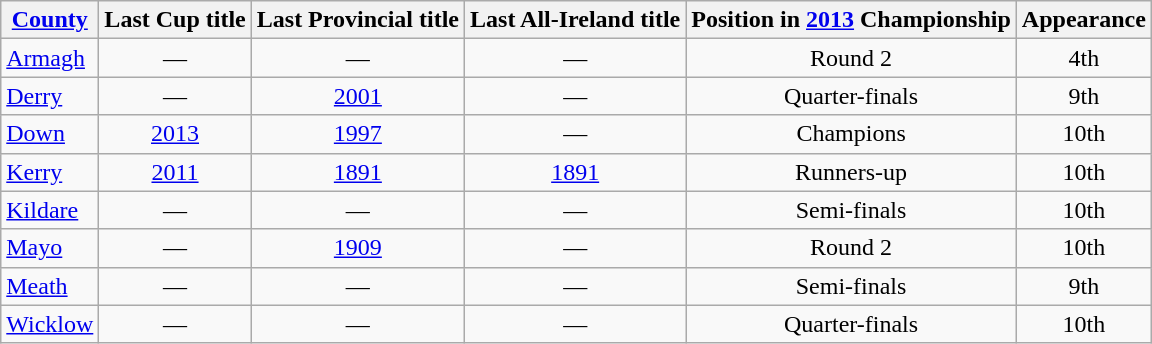<table class="wikitable sortable" style="text-align:center">
<tr>
<th><a href='#'>County</a></th>
<th>Last Cup title</th>
<th>Last Provincial title</th>
<th>Last All-Ireland title</th>
<th>Position in <a href='#'>2013</a> Championship</th>
<th>Appearance</th>
</tr>
<tr>
<td style="text-align:left"><a href='#'>Armagh</a></td>
<td>—</td>
<td>—</td>
<td>—</td>
<td>Round 2</td>
<td>4th</td>
</tr>
<tr>
<td style="text-align:left"> <a href='#'>Derry</a></td>
<td>—</td>
<td><a href='#'>2001</a></td>
<td>—</td>
<td>Quarter-finals</td>
<td>9th</td>
</tr>
<tr>
<td style="text-align:left"> <a href='#'>Down</a></td>
<td><a href='#'>2013</a></td>
<td><a href='#'>1997</a></td>
<td>—</td>
<td>Champions</td>
<td>10th</td>
</tr>
<tr>
<td style="text-align:left"> <a href='#'>Kerry</a></td>
<td><a href='#'>2011</a></td>
<td><a href='#'>1891</a></td>
<td><a href='#'>1891</a></td>
<td>Runners-up</td>
<td>10th</td>
</tr>
<tr>
<td style="text-align:left"> <a href='#'>Kildare</a></td>
<td>—</td>
<td>—</td>
<td>—</td>
<td>Semi-finals</td>
<td>10th</td>
</tr>
<tr>
<td style="text-align:left"> <a href='#'>Mayo</a></td>
<td>—</td>
<td><a href='#'>1909</a></td>
<td>—</td>
<td>Round 2</td>
<td>10th</td>
</tr>
<tr>
<td style="text-align:left"><a href='#'>Meath</a></td>
<td>—</td>
<td>—</td>
<td>—</td>
<td>Semi-finals</td>
<td>9th</td>
</tr>
<tr>
<td style="text-align:left"> <a href='#'>Wicklow</a></td>
<td>—</td>
<td>—</td>
<td>—</td>
<td>Quarter-finals</td>
<td>10th</td>
</tr>
</table>
